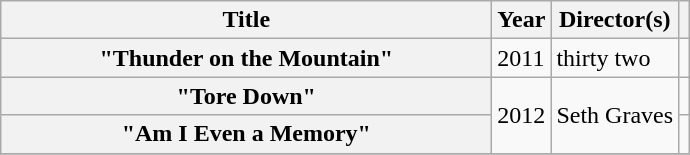<table class="wikitable plainrowheaders">
<tr>
<th style="width:20em;">Title</th>
<th>Year</th>
<th>Director(s)</th>
<th></th>
</tr>
<tr>
<th scope="row">"Thunder on the Mountain"</th>
<td>2011</td>
<td>thirty two</td>
<td></td>
</tr>
<tr>
<th scope="row">"Tore Down"</th>
<td rowspan="2">2012</td>
<td rowspan="2">Seth Graves</td>
<td></td>
</tr>
<tr>
<th scope="row">"Am I Even a Memory"</th>
<td></td>
</tr>
<tr>
</tr>
</table>
